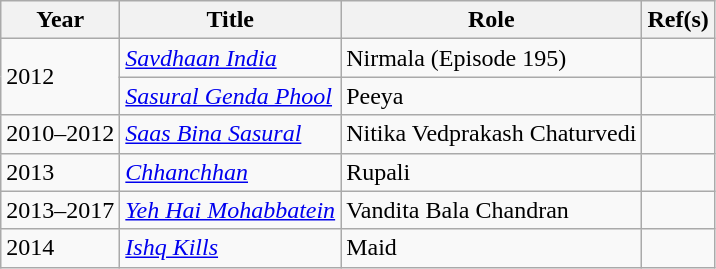<table class="wikitable sortable">
<tr>
<th>Year</th>
<th>Title</th>
<th>Role</th>
<th>Ref(s)</th>
</tr>
<tr>
<td Rowspan="2">2012</td>
<td><em><a href='#'>Savdhaan India</a></em></td>
<td>Nirmala (Episode 195)</td>
<td></td>
</tr>
<tr>
<td><em><a href='#'>Sasural Genda Phool</a></em></td>
<td>Peeya</td>
<td></td>
</tr>
<tr>
<td>2010–2012</td>
<td><em><a href='#'>Saas Bina Sasural</a></em></td>
<td>Nitika Vedprakash Chaturvedi</td>
<td></td>
</tr>
<tr>
<td>2013</td>
<td><em><a href='#'>Chhanchhan</a></em></td>
<td>Rupali</td>
<td></td>
</tr>
<tr>
<td>2013–2017</td>
<td><em><a href='#'>Yeh Hai Mohabbatein</a></em></td>
<td>Vandita Bala Chandran</td>
<td></td>
</tr>
<tr>
<td>2014</td>
<td><em><a href='#'>Ishq Kills</a></em></td>
<td>Maid</td>
<td></td>
</tr>
</table>
